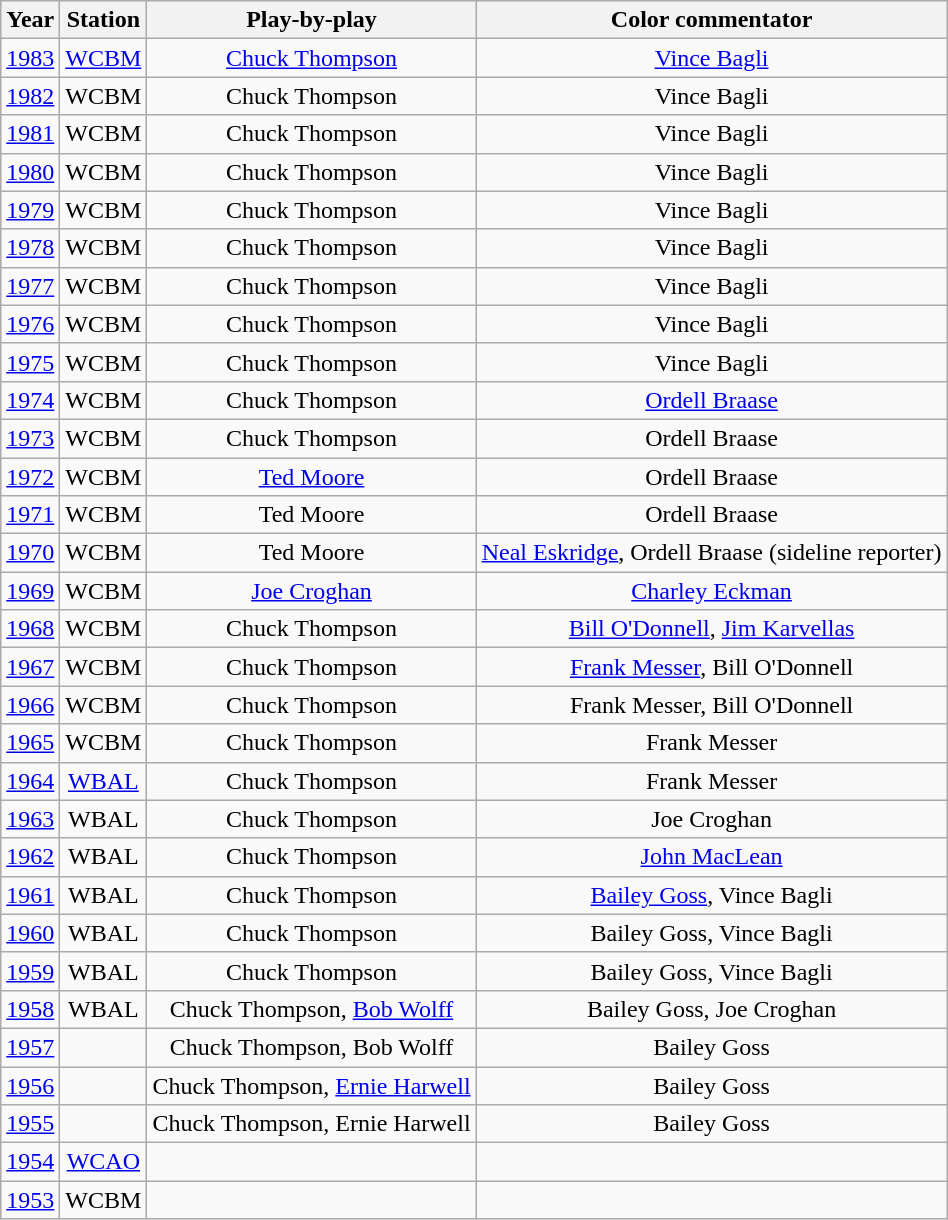<table class="wikitable" style="text-align: center;">
<tr>
<th>Year</th>
<th>Station</th>
<th>Play-by-play</th>
<th>Color commentator</th>
</tr>
<tr>
<td><a href='#'>1983</a></td>
<td><a href='#'>WCBM</a></td>
<td><a href='#'>Chuck Thompson</a></td>
<td><a href='#'>Vince Bagli</a></td>
</tr>
<tr>
<td><a href='#'>1982</a></td>
<td>WCBM</td>
<td>Chuck Thompson</td>
<td>Vince Bagli</td>
</tr>
<tr>
<td><a href='#'>1981</a></td>
<td>WCBM</td>
<td>Chuck Thompson</td>
<td>Vince Bagli</td>
</tr>
<tr>
<td><a href='#'>1980</a></td>
<td>WCBM</td>
<td>Chuck Thompson</td>
<td>Vince Bagli</td>
</tr>
<tr>
<td><a href='#'>1979</a></td>
<td>WCBM</td>
<td>Chuck Thompson</td>
<td>Vince Bagli</td>
</tr>
<tr>
<td><a href='#'>1978</a></td>
<td>WCBM</td>
<td>Chuck Thompson</td>
<td>Vince Bagli</td>
</tr>
<tr>
<td><a href='#'>1977</a></td>
<td>WCBM</td>
<td>Chuck Thompson</td>
<td>Vince Bagli</td>
</tr>
<tr>
<td><a href='#'>1976</a></td>
<td>WCBM</td>
<td>Chuck Thompson</td>
<td>Vince Bagli</td>
</tr>
<tr>
<td><a href='#'>1975</a></td>
<td>WCBM</td>
<td>Chuck Thompson</td>
<td>Vince Bagli</td>
</tr>
<tr>
<td><a href='#'>1974</a></td>
<td>WCBM</td>
<td>Chuck Thompson</td>
<td><a href='#'>Ordell Braase</a></td>
</tr>
<tr>
<td><a href='#'>1973</a></td>
<td>WCBM</td>
<td>Chuck Thompson</td>
<td>Ordell Braase</td>
</tr>
<tr>
<td><a href='#'>1972</a></td>
<td>WCBM</td>
<td><a href='#'>Ted Moore</a></td>
<td>Ordell Braase</td>
</tr>
<tr>
<td><a href='#'>1971</a></td>
<td>WCBM</td>
<td>Ted Moore</td>
<td>Ordell Braase</td>
</tr>
<tr>
<td><a href='#'>1970</a></td>
<td>WCBM</td>
<td>Ted Moore</td>
<td><a href='#'>Neal Eskridge</a>, Ordell Braase (sideline reporter)</td>
</tr>
<tr>
<td><a href='#'>1969</a></td>
<td>WCBM</td>
<td><a href='#'>Joe Croghan</a></td>
<td><a href='#'>Charley Eckman</a></td>
</tr>
<tr>
<td><a href='#'>1968</a></td>
<td>WCBM</td>
<td>Chuck Thompson</td>
<td><a href='#'>Bill O'Donnell</a>, <a href='#'>Jim Karvellas</a></td>
</tr>
<tr>
<td><a href='#'>1967</a></td>
<td>WCBM</td>
<td>Chuck Thompson</td>
<td><a href='#'>Frank Messer</a>, Bill O'Donnell</td>
</tr>
<tr>
<td><a href='#'>1966</a></td>
<td>WCBM</td>
<td>Chuck Thompson</td>
<td>Frank Messer, Bill O'Donnell</td>
</tr>
<tr>
<td><a href='#'>1965</a></td>
<td>WCBM</td>
<td>Chuck Thompson</td>
<td>Frank Messer</td>
</tr>
<tr>
<td><a href='#'>1964</a></td>
<td><a href='#'>WBAL</a></td>
<td>Chuck Thompson</td>
<td>Frank Messer</td>
</tr>
<tr>
<td><a href='#'>1963</a></td>
<td>WBAL</td>
<td>Chuck Thompson</td>
<td>Joe Croghan</td>
</tr>
<tr>
<td><a href='#'>1962</a></td>
<td>WBAL</td>
<td>Chuck Thompson</td>
<td><a href='#'>John MacLean</a></td>
</tr>
<tr>
<td><a href='#'>1961</a></td>
<td>WBAL</td>
<td>Chuck Thompson</td>
<td><a href='#'>Bailey Goss</a>, Vince Bagli</td>
</tr>
<tr>
<td><a href='#'>1960</a></td>
<td>WBAL</td>
<td>Chuck Thompson</td>
<td>Bailey Goss, Vince Bagli</td>
</tr>
<tr>
<td><a href='#'>1959</a></td>
<td>WBAL</td>
<td>Chuck Thompson</td>
<td>Bailey Goss, Vince Bagli</td>
</tr>
<tr>
<td><a href='#'>1958</a></td>
<td>WBAL</td>
<td>Chuck Thompson, <a href='#'>Bob Wolff</a></td>
<td>Bailey Goss, Joe Croghan</td>
</tr>
<tr>
<td><a href='#'>1957</a></td>
<td></td>
<td>Chuck Thompson, Bob Wolff</td>
<td>Bailey Goss</td>
</tr>
<tr>
<td><a href='#'>1956</a></td>
<td></td>
<td>Chuck Thompson, <a href='#'>Ernie Harwell</a></td>
<td>Bailey Goss</td>
</tr>
<tr>
<td><a href='#'>1955</a></td>
<td></td>
<td>Chuck Thompson, Ernie Harwell</td>
<td>Bailey Goss</td>
</tr>
<tr>
<td><a href='#'>1954</a></td>
<td><a href='#'>WCAO</a></td>
<td></td>
<td></td>
</tr>
<tr>
<td><a href='#'>1953</a></td>
<td>WCBM</td>
<td></td>
<td></td>
</tr>
</table>
